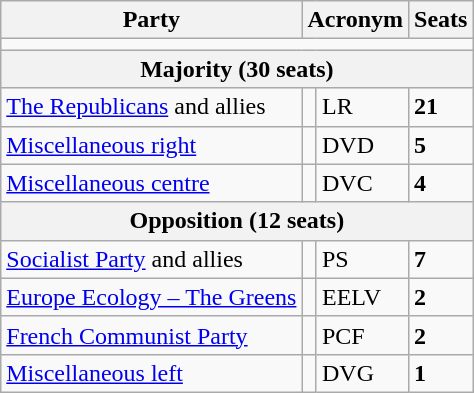<table class="wikitable">
<tr>
<th>Party</th>
<th colspan="2">Acronym</th>
<th>Seats</th>
</tr>
<tr>
<td colspan="4"></td>
</tr>
<tr>
<th colspan="4"><strong>Majority</strong> (30 seats)</th>
</tr>
<tr>
<td><a href='#'>The Republicans</a> and allies</td>
<td></td>
<td>LR</td>
<td><strong>21</strong></td>
</tr>
<tr>
<td><a href='#'>Miscellaneous right</a></td>
<td></td>
<td>DVD</td>
<td><strong>5</strong></td>
</tr>
<tr>
<td><a href='#'>Miscellaneous centre</a></td>
<td></td>
<td>DVC</td>
<td><strong>4</strong></td>
</tr>
<tr>
<th colspan="4"><strong>Opposition</strong> (12 seats)</th>
</tr>
<tr>
<td><a href='#'>Socialist Party</a> and allies</td>
<td></td>
<td>PS</td>
<td><strong>7</strong></td>
</tr>
<tr>
<td><a href='#'>Europe Ecology – The Greens</a></td>
<td></td>
<td>EELV</td>
<td><strong>2</strong></td>
</tr>
<tr>
<td><a href='#'>French Communist Party</a></td>
<td></td>
<td>PCF</td>
<td><strong>2</strong></td>
</tr>
<tr>
<td><a href='#'>Miscellaneous left</a></td>
<td></td>
<td>DVG</td>
<td><strong>1</strong></td>
</tr>
</table>
